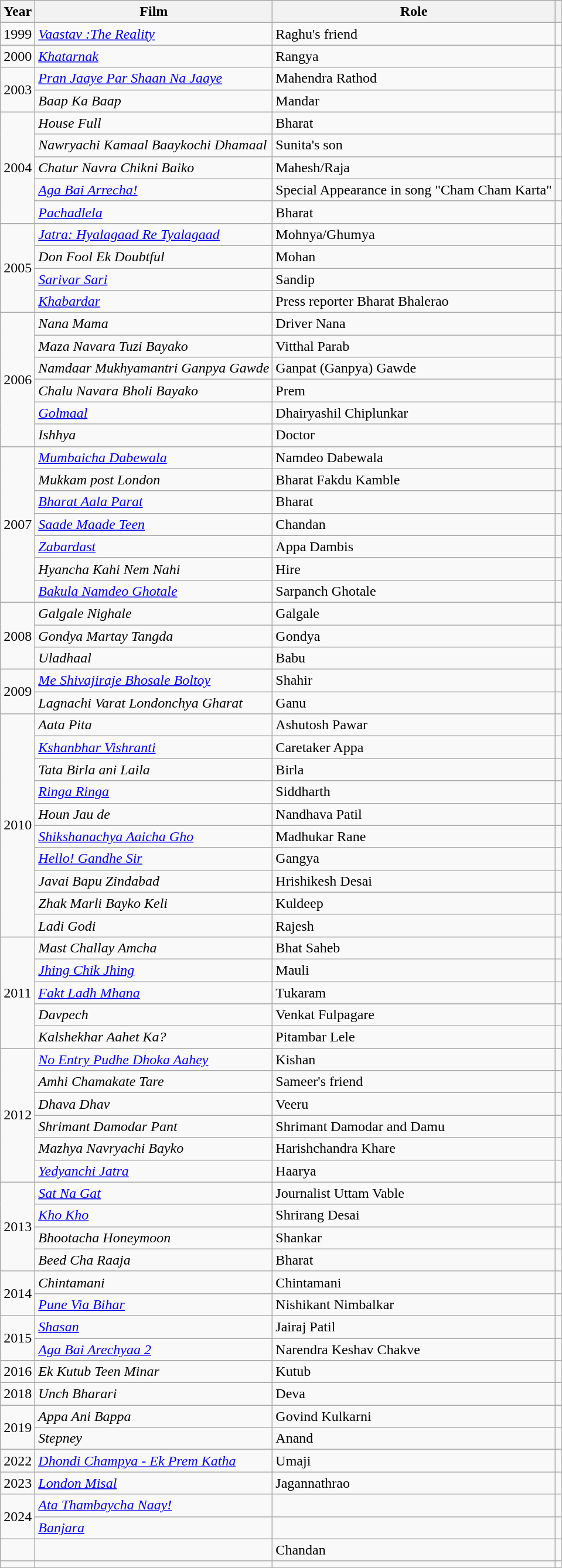<table class="wikitable sortable">
<tr>
<th>Year</th>
<th>Film</th>
<th>Role</th>
<th class="unsortable"></th>
</tr>
<tr>
<td>1999</td>
<td><em><a href='#'>Vaastav :The Reality</a></em></td>
<td>Raghu's friend</td>
<td></td>
</tr>
<tr>
<td>2000</td>
<td><em><a href='#'>Khatarnak</a></em></td>
<td>Rangya</td>
<td></td>
</tr>
<tr>
<td rowspan="2">2003</td>
<td><em><a href='#'>Pran Jaaye Par Shaan Na Jaaye</a></em></td>
<td>Mahendra Rathod</td>
<td></td>
</tr>
<tr>
<td><em>Baap Ka Baap</em></td>
<td>Mandar</td>
<td></td>
</tr>
<tr>
<td rowspan="5">2004</td>
<td><em>House Full</em></td>
<td>Bharat</td>
<td></td>
</tr>
<tr>
<td><em>Nawryachi Kamaal Baaykochi Dhamaal</em></td>
<td>Sunita's son</td>
<td></td>
</tr>
<tr>
<td><em>Chatur Navra Chikni Baiko</em></td>
<td>Mahesh/Raja</td>
<td></td>
</tr>
<tr>
<td><em><a href='#'>Aga Bai Arrecha!</a></em></td>
<td>Special Appearance in song "Cham Cham Karta"</td>
<td></td>
</tr>
<tr>
<td><em><a href='#'>Pachadlela</a></em></td>
<td>Bharat</td>
<td></td>
</tr>
<tr>
<td rowspan="4">2005</td>
<td><em><a href='#'>Jatra: Hyalagaad Re Tyalagaad</a></em></td>
<td>Mohnya/Ghumya</td>
<td></td>
</tr>
<tr>
<td><em>Don Fool Ek Doubtful</em></td>
<td>Mohan</td>
<td></td>
</tr>
<tr>
<td><em><a href='#'>Sarivar Sari</a></em></td>
<td>Sandip</td>
<td></td>
</tr>
<tr>
<td><em><a href='#'>Khabardar</a></em></td>
<td>Press reporter Bharat Bhalerao</td>
<td></td>
</tr>
<tr>
<td rowspan="6">2006</td>
<td><em>Nana Mama</em></td>
<td>Driver Nana</td>
<td></td>
</tr>
<tr>
<td><em>Maza Navara Tuzi Bayako</em></td>
<td>Vitthal Parab</td>
<td></td>
</tr>
<tr>
<td><em>Namdaar Mukhyamantri Ganpya Gawde</em></td>
<td>Ganpat (Ganpya) Gawde</td>
<td></td>
</tr>
<tr>
<td><em>Chalu Navara Bholi Bayako</em></td>
<td>Prem</td>
<td></td>
</tr>
<tr>
<td><em><a href='#'>Golmaal</a></em></td>
<td>Dhairyashil Chiplunkar</td>
<td></td>
</tr>
<tr>
<td><em>Ishhya</em></td>
<td>Doctor</td>
<td></td>
</tr>
<tr>
<td rowspan="7">2007</td>
<td><em><a href='#'>Mumbaicha Dabewala</a></em></td>
<td>Namdeo Dabewala</td>
<td></td>
</tr>
<tr>
<td><em>Mukkam post London</em></td>
<td>Bharat Fakdu Kamble</td>
<td></td>
</tr>
<tr>
<td><em><a href='#'>Bharat Aala Parat</a></em></td>
<td>Bharat</td>
<td></td>
</tr>
<tr>
<td><em><a href='#'>Saade Maade Teen</a></em></td>
<td>Chandan</td>
<td></td>
</tr>
<tr>
<td><em><a href='#'>Zabardast</a></em></td>
<td>Appa Dambis</td>
<td></td>
</tr>
<tr>
<td><em>Hyancha Kahi Nem Nahi</em></td>
<td>Hire</td>
<td></td>
</tr>
<tr>
<td><em><a href='#'>Bakula Namdeo Ghotale</a></em></td>
<td>Sarpanch Ghotale</td>
</tr>
<tr>
<td rowspan="3">2008</td>
<td><em>Galgale Nighale</em></td>
<td>Galgale</td>
<td></td>
</tr>
<tr>
<td><em>Gondya Martay Tangda</em></td>
<td>Gondya</td>
<td></td>
</tr>
<tr>
<td><em>Uladhaal</em></td>
<td>Babu</td>
<td></td>
</tr>
<tr>
<td rowspan="2">2009</td>
<td><em><a href='#'>Me Shivajiraje Bhosale Boltoy</a></em></td>
<td>Shahir</td>
<td></td>
</tr>
<tr>
<td><em>Lagnachi Varat Londonchya Gharat</em></td>
<td>Ganu</td>
<td></td>
</tr>
<tr>
<td rowspan="10">2010</td>
<td><em>Aata Pita</em></td>
<td>Ashutosh Pawar</td>
<td></td>
</tr>
<tr>
<td><em><a href='#'>Kshanbhar Vishranti</a></em></td>
<td>Caretaker Appa</td>
<td></td>
</tr>
<tr>
<td><em>Tata Birla ani Laila</em></td>
<td>Birla</td>
<td></td>
</tr>
<tr>
<td><em><a href='#'>Ringa Ringa</a></em></td>
<td>Siddharth</td>
<td></td>
</tr>
<tr>
<td><em>Houn Jau de</em></td>
<td>Nandhava Patil</td>
<td></td>
</tr>
<tr>
<td><em><a href='#'>Shikshanachya Aaicha Gho</a></em></td>
<td>Madhukar Rane</td>
<td></td>
</tr>
<tr>
<td><em><a href='#'>Hello! Gandhe Sir</a></em></td>
<td>Gangya</td>
<td></td>
</tr>
<tr>
<td><em>Javai Bapu Zindabad</em></td>
<td>Hrishikesh Desai</td>
<td></td>
</tr>
<tr>
<td><em>Zhak Marli Bayko Keli</em></td>
<td>Kuldeep</td>
<td></td>
</tr>
<tr>
<td><em>Ladi Godi</em></td>
<td>Rajesh</td>
<td></td>
</tr>
<tr>
<td rowspan="5">2011</td>
<td><em>Mast Challay Amcha</em></td>
<td>Bhat Saheb</td>
<td></td>
</tr>
<tr>
<td><em><a href='#'>Jhing Chik Jhing</a></em></td>
<td>Mauli</td>
<td></td>
</tr>
<tr>
<td><em><a href='#'>Fakt Ladh Mhana</a></em></td>
<td>Tukaram</td>
<td></td>
</tr>
<tr>
<td><em>Davpech</em></td>
<td>Venkat Fulpagare</td>
<td></td>
</tr>
<tr>
<td><em>Kalshekhar Aahet Ka?</em></td>
<td>Pitambar Lele</td>
<td></td>
</tr>
<tr>
<td rowspan="6">2012</td>
<td><em><a href='#'>No Entry Pudhe Dhoka Aahey</a></em></td>
<td>Kishan</td>
<td></td>
</tr>
<tr>
<td><em>Amhi Chamakate Tare</em></td>
<td>Sameer's friend</td>
<td></td>
</tr>
<tr>
<td><em>Dhava Dhav</em></td>
<td>Veeru</td>
<td></td>
</tr>
<tr>
<td><em>Shrimant Damodar Pant</em></td>
<td>Shrimant Damodar and Damu</td>
<td></td>
</tr>
<tr>
<td><em>Mazhya Navryachi Bayko</em></td>
<td>Harishchandra Khare</td>
<td></td>
</tr>
<tr>
<td><em><a href='#'>Yedyanchi Jatra</a></em></td>
<td>Haarya</td>
<td></td>
</tr>
<tr>
<td rowspan="4">2013</td>
<td><em><a href='#'>Sat Na Gat</a></em></td>
<td>Journalist Uttam Vable</td>
<td></td>
</tr>
<tr>
<td><em><a href='#'>Kho Kho</a></em></td>
<td>Shrirang Desai</td>
<td></td>
</tr>
<tr>
<td><em>Bhootacha Honeymoon</em></td>
<td>Shankar</td>
<td></td>
</tr>
<tr>
<td><em>Beed Cha Raaja</em></td>
<td>Bharat</td>
<td></td>
</tr>
<tr>
<td rowspan="2">2014</td>
<td><em>Chintamani</em></td>
<td>Chintamani</td>
<td></td>
</tr>
<tr>
<td><em><a href='#'>Pune Via Bihar</a></em></td>
<td>Nishikant Nimbalkar</td>
<td></td>
</tr>
<tr>
<td rowspan="2">2015</td>
<td><em><a href='#'>Shasan</a></em></td>
<td>Jairaj Patil</td>
<td></td>
</tr>
<tr>
<td><em><a href='#'>Aga Bai Arechyaa 2</a></em></td>
<td>Narendra Keshav Chakve</td>
<td></td>
</tr>
<tr>
<td>2016</td>
<td><em>Ek Kutub Teen Minar</em></td>
<td>Kutub</td>
<td></td>
</tr>
<tr>
<td>2018</td>
<td><em>Unch Bharari</em></td>
<td>Deva</td>
<td></td>
</tr>
<tr>
<td Rowspan="2">2019</td>
<td><em>Appa Ani Bappa</em></td>
<td>Govind Kulkarni</td>
<td></td>
</tr>
<tr>
<td><em>Stepney</em></td>
<td>Anand</td>
<td></td>
</tr>
<tr>
<td>2022</td>
<td><em><a href='#'>Dhondi Champya - Ek Prem Katha</a></em></td>
<td>Umaji</td>
<td></td>
</tr>
<tr>
<td>2023</td>
<td><em><a href='#'>London Misal</a></em></td>
<td>Jagannathrao</td>
<td></td>
</tr>
<tr>
<td rowspan="2">2024</td>
<td><a href='#'><em>Ata Thambaycha Naay!</em></a></td>
<td></td>
<td></td>
</tr>
<tr>
<td><em><a href='#'>Banjara</a></em></td>
<td></td>
<td></td>
</tr>
<tr>
<td></td>
<td></td>
<td>Chandan</td>
<td></td>
</tr>
<tr>
<td></td>
<td></td>
<td></td>
<td></td>
</tr>
</table>
